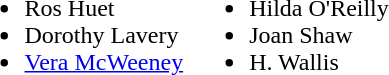<table>
<tr style="vertical-align:top">
<td><br><ul><li>Ros Huet</li><li>Dorothy Lavery</li><li><a href='#'>Vera McWeeney</a></li></ul></td>
<td><br><ul><li>Hilda O'Reilly</li><li>Joan Shaw</li><li>H. Wallis</li></ul></td>
</tr>
</table>
